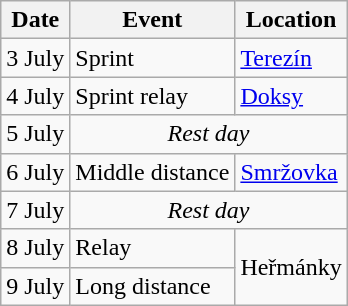<table class="wikitable">
<tr>
<th>Date</th>
<th>Event</th>
<th>Location</th>
</tr>
<tr>
<td>3 July</td>
<td>Sprint</td>
<td><a href='#'>Terezín</a></td>
</tr>
<tr>
<td>4 July</td>
<td>Sprint relay</td>
<td><a href='#'>Doksy</a></td>
</tr>
<tr>
<td>5 July</td>
<td colspan=2 align=center><em>Rest day</em></td>
</tr>
<tr>
<td>6 July</td>
<td>Middle distance</td>
<td><a href='#'>Smržovka</a></td>
</tr>
<tr>
<td>7 July</td>
<td colspan=2 align=center><em>Rest day</em></td>
</tr>
<tr>
<td>8 July</td>
<td>Relay</td>
<td rowspan=2>Heřmánky</td>
</tr>
<tr>
<td>9 July</td>
<td>Long distance</td>
</tr>
</table>
